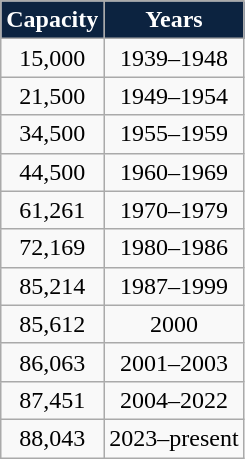<table class="wikitable">
<tr>
<th style="background:#0C2340; color:white">Capacity</th>
<th style="background:#0C2340; color:white">Years</th>
</tr>
<tr style="text-align:center;">
<td>15,000</td>
<td>1939–1948</td>
</tr>
<tr style="text-align:center;">
<td>21,500</td>
<td>1949–1954</td>
</tr>
<tr style="text-align:center;">
<td>34,500</td>
<td>1955–1959</td>
</tr>
<tr style="text-align:center;">
<td>44,500</td>
<td>1960–1969</td>
</tr>
<tr style="text-align:center;">
<td>61,261</td>
<td>1970–1979</td>
</tr>
<tr style="text-align:center;">
<td>72,169</td>
<td>1980–1986</td>
</tr>
<tr style="text-align:center;">
<td>85,214</td>
<td>1987–1999</td>
</tr>
<tr style="text-align:center;">
<td>85,612</td>
<td>2000</td>
</tr>
<tr style="text-align:center;">
<td>86,063</td>
<td>2001–2003</td>
</tr>
<tr style="text-align:center;">
<td>87,451</td>
<td>2004–2022</td>
</tr>
<tr style="text-align:center;">
<td>88,043</td>
<td>2023–present</td>
</tr>
</table>
